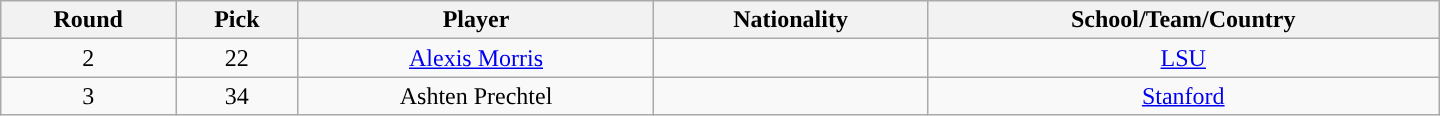<table class="wikitable" style="text-align:center; width:60em">
<tr>
<th>Round</th>
<th>Pick</th>
<th>Player</th>
<th>Nationality</th>
<th>School/Team/Country</th>
</tr>
<tr>
<td>2</td>
<td>22</td>
<td><a href='#'>Alexis Morris</a></td>
<td></td>
<td><a href='#'>LSU</a></td>
</tr>
<tr>
<td>3</td>
<td>34</td>
<td>Ashten Prechtel</td>
<td></td>
<td><a href='#'>Stanford</a></td>
</tr>
</table>
